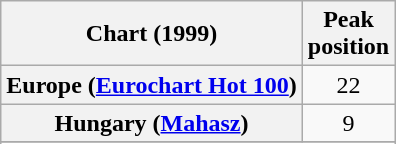<table class="wikitable sortable plainrowheaders" style="text-align:center">
<tr>
<th>Chart (1999)</th>
<th>Peak<br>position</th>
</tr>
<tr>
<th scope="row">Europe (<a href='#'>Eurochart Hot 100</a>)</th>
<td>22</td>
</tr>
<tr>
<th scope="row">Hungary (<a href='#'>Mahasz</a>)</th>
<td>9</td>
</tr>
<tr>
</tr>
<tr>
</tr>
<tr>
</tr>
</table>
